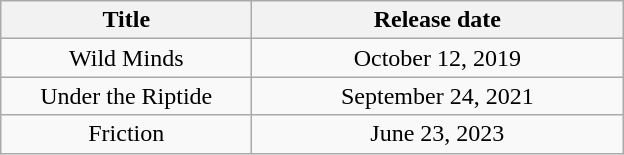<table class="wikitable" style="text-align:center;">
<tr>
<th style="width:10em">Title</th>
<th style="width:15em">Release date</th>
</tr>
<tr>
<td>Wild Minds</td>
<td>October 12, 2019</td>
</tr>
<tr>
<td>Under the Riptide</td>
<td>September 24, 2021</td>
</tr>
<tr>
<td>Friction</td>
<td>June 23, 2023</td>
</tr>
</table>
